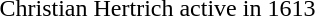<table>
<tr>
<td>Christian Hertrich</td>
<td>active in 1613</td>
</tr>
</table>
